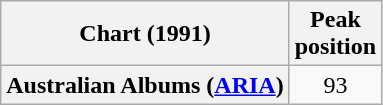<table class="wikitable plainrowheaders">
<tr>
<th>Chart (1991)</th>
<th>Peak<br>position</th>
</tr>
<tr>
<th scope="row">Australian Albums (<a href='#'>ARIA</a>)</th>
<td style="text-align:center;">93</td>
</tr>
</table>
